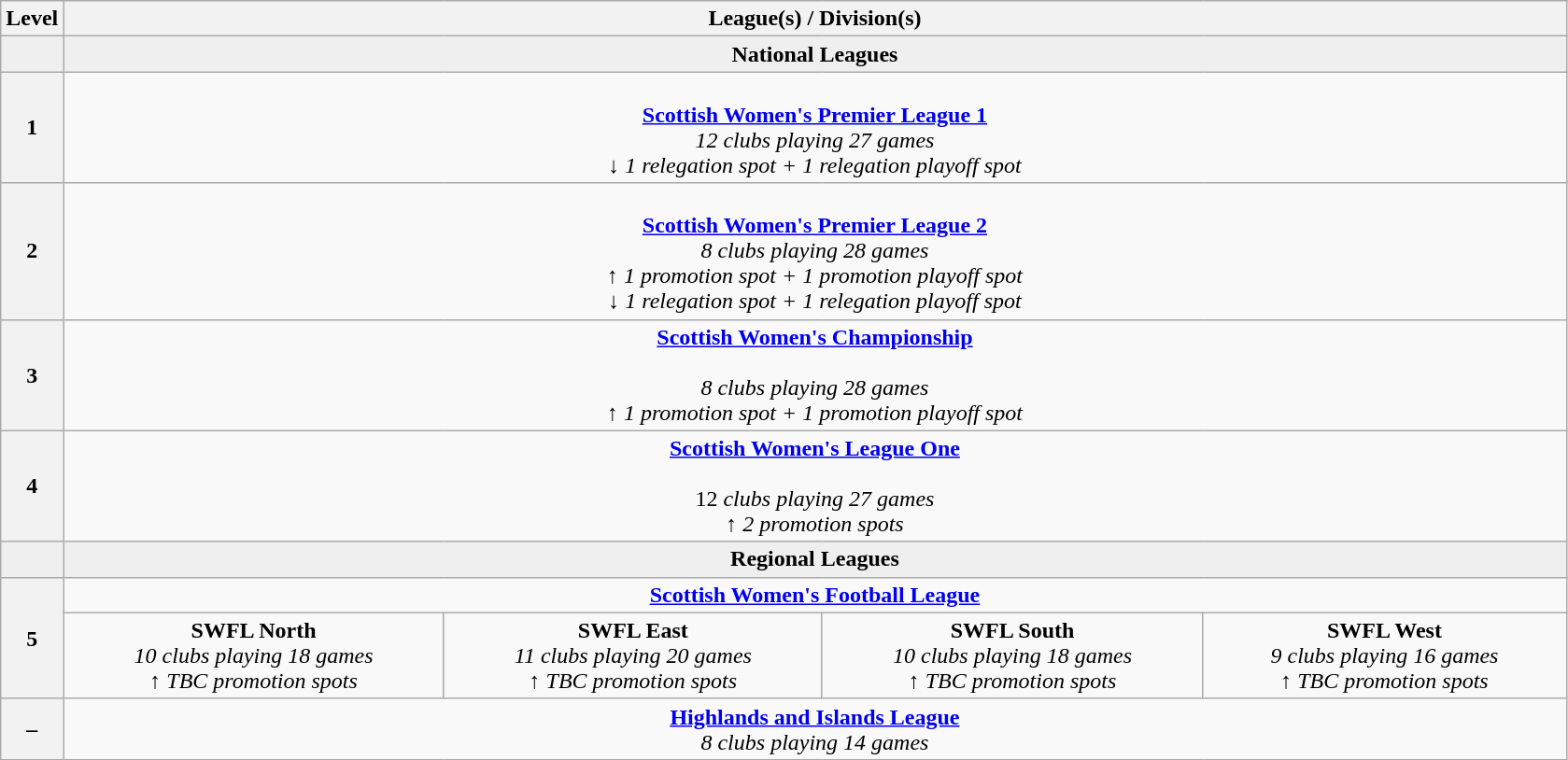<table class="wikitable" style="text-align: center;">
<tr>
<th colspan="1" width="4%">Level</th>
<th colspan="4" width="96%">League(s) / Division(s)</th>
</tr>
<tr>
<td style="background-color: #efefef"></td>
<td colspan="4" style="background-color: #efefef"><strong>National Leagues</strong></td>
</tr>
<tr>
<th colspan="1" width="4%">1</th>
<td colspan="4" width="96%"><br><strong><a href='#'>Scottish Women's Premier League 1</a></strong><br>
<em>12 clubs playing 27 games</em><br>
<em>↓ 1 relegation spot + 1 relegation playoff spot</em></td>
</tr>
<tr>
<th colspan="1" width="4%">2</th>
<td colspan="4" width="96%"><br><strong><a href='#'>Scottish Women's Premier League 2</a></strong><br>
<em>8 clubs playing 28 games</em><br>
<em>↑ 1 promotion spot + 1 promotion playoff spot</em><br>
<em>↓ 1 relegation spot + 1 relegation playoff spot</em></td>
</tr>
<tr>
<th colspan="1">3</th>
<td colspan="4"><strong><a href='#'>Scottish Women's Championship</a></strong><br><br><em>8 clubs playing 28 games</em><br>
<em>↑ 1 promotion spot + 1 promotion playoff spot</em></td>
</tr>
<tr>
<th colspan="1">4</th>
<td colspan="4"><strong><a href='#'>Scottish Women's League One</a></strong><br><br>12 <em>clubs playing 27 games</em><br>
<em>↑ 2 promotion spots</em></td>
</tr>
<tr>
<td style="background-color: #efefef"></td>
<td colspan="5" style="background-color: #efefef"><strong>Regional Leagues</strong></td>
</tr>
<tr>
<th rowspan="2">5</th>
<td colspan="5"><strong><a href='#'>Scottish Women's Football League</a></strong></td>
</tr>
<tr>
<td><strong>SWFL North</strong><br><em>10 clubs playing 18 games</em><br>
<em>↑ TBC promotion spots</em></td>
<td><strong>SWFL East</strong><br><em>11 clubs playing 20 games</em><br>
<em>↑ TBC promotion spots</em></td>
<td><strong>SWFL South</strong><br><em>10 clubs playing 18 games</em><br>
<em>↑ TBC promotion spots</em></td>
<td><strong>SWFL West</strong><br><em>9 clubs playing 16 games</em><br>
<em>↑ TBC promotion spots</em></td>
</tr>
<tr>
<th>–</th>
<td colspan="5"><strong><a href='#'>Highlands and Islands League</a></strong><br><em>8 clubs playing 14 games</em></td>
</tr>
</table>
